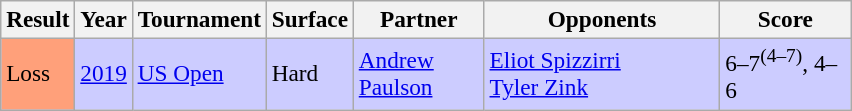<table class="wikitable" style=font-size:97%>
<tr>
<th>Result</th>
<th>Year</th>
<th width=80>Tournament</th>
<th>Surface</th>
<th width=80>Partner</th>
<th width=150>Opponents</th>
<th width=80>Score</th>
</tr>
<tr style="background:#ccf;">
<td bgcolor=FFA07A>Loss</td>
<td><a href='#'>2019</a></td>
<td><a href='#'>US Open</a></td>
<td>Hard</td>
<td> <a href='#'>Andrew Paulson</a></td>
<td> <a href='#'>Eliot Spizzirri</a><br> <a href='#'>Tyler Zink</a></td>
<td>6–7<sup>(4–7)</sup>, 4–6</td>
</tr>
</table>
